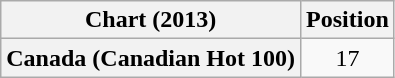<table class="wikitable sortable plainrowheaders" style="text-align:center">
<tr>
<th scope="col">Chart (2013)</th>
<th scope="col">Position</th>
</tr>
<tr>
<th scope="row">Canada (Canadian Hot 100)</th>
<td>17</td>
</tr>
</table>
